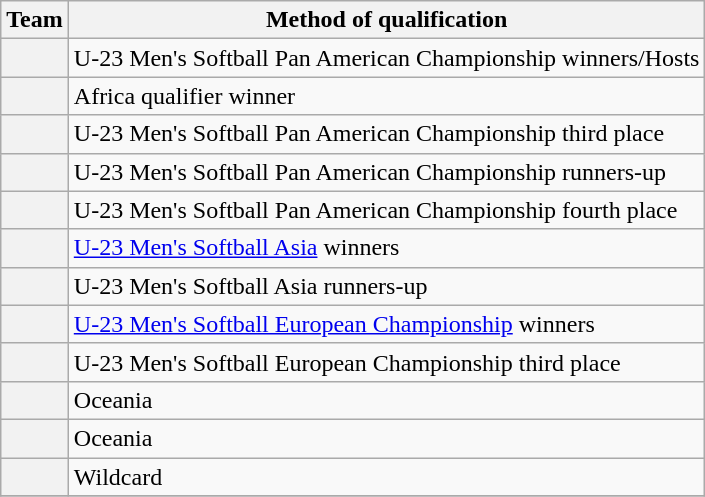<table class="wikitable sortable plainrowheaders">
<tr>
<th scope="col">Team</th>
<th scope="col">Method of qualification</th>
</tr>
<tr>
<th scope="row"></th>
<td>U-23 Men's Softball Pan American Championship winners/Hosts</td>
</tr>
<tr>
<th scope="row"></th>
<td>Africa qualifier winner</td>
</tr>
<tr>
<th scope="row"></th>
<td>U-23 Men's Softball Pan American Championship third place</td>
</tr>
<tr>
<th scope="row"></th>
<td>U-23 Men's Softball Pan American Championship runners-up</td>
</tr>
<tr>
<th scope="row"></th>
<td>U-23 Men's Softball Pan American Championship fourth place</td>
</tr>
<tr>
<th scope="row"></th>
<td><a href='#'>U-23 Men's Softball Asia</a> winners</td>
</tr>
<tr>
<th scope="row"></th>
<td>U-23 Men's Softball Asia runners-up</td>
</tr>
<tr>
<th scope="row"></th>
<td><a href='#'>U-23 Men's Softball European Championship</a> winners</td>
</tr>
<tr>
<th scope="row"></th>
<td>U-23 Men's Softball European Championship third place</td>
</tr>
<tr>
<th scope="row"></th>
<td>Oceania</td>
</tr>
<tr>
<th scope="row"></th>
<td>Oceania</td>
</tr>
<tr>
<th scope="row"></th>
<td>Wildcard<br></td>
</tr>
<tr>
</tr>
</table>
